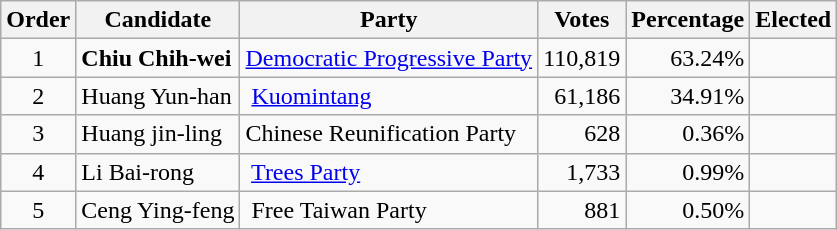<table class="wikitable sortable" style="margin-bottom: 10px;">
<tr>
<th>Order</th>
<th class="unsortable" scope="col">Candidate</th>
<th class="unsortable" scope="col">Party</th>
<th>Votes</th>
<th class="unsortable" scope="col">Percentage</th>
<th class="unsortable" scope="col">Elected</th>
</tr>
<tr>
<td align="center">1</td>
<td><strong>Chiu Chih-wei</strong></td>
<td><a href='#'>Democratic Progressive Party</a></td>
<td align="right">110,819</td>
<td align="right">63.24%</td>
<td align="center"></td>
</tr>
<tr>
<td align="center">2</td>
<td>Huang Yun-han</td>
<td> <a href='#'>Kuomintang</a></td>
<td align="right">61,186</td>
<td align="right">34.91%</td>
<td></td>
</tr>
<tr>
<td align="center">3</td>
<td>Huang jin-ling</td>
<td>Chinese Reunification Party</td>
<td align="right">628</td>
<td align="right">0.36%</td>
<td></td>
</tr>
<tr>
<td align="center">4</td>
<td>Li Bai-rong</td>
<td> <a href='#'>Trees Party</a></td>
<td align="right">1,733</td>
<td align="right">0.99%</td>
<td></td>
</tr>
<tr>
<td align="center">5</td>
<td>Ceng Ying-feng</td>
<td> Free Taiwan Party</td>
<td align="right">881</td>
<td align="right">0.50%</td>
<td></td>
</tr>
</table>
